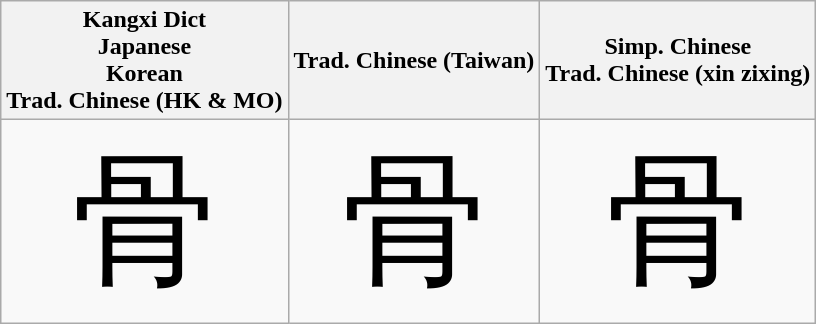<table class="wikitable" style="text-align:center;">
<tr>
<th>Kangxi Dict<br>Japanese<br>Korean<br>Trad. Chinese (HK & MO)</th>
<th>Trad. Chinese (Taiwan)</th>
<th>Simp. Chinese<br>Trad. Chinese (xin zixing)</th>
</tr>
<tr style="font-size:6em;font-family:serif;line-height:100%;">
<td lang="ja">骨</td>
<td lang="zh-tw">骨</td>
<td lang="zh-cn">骨</td>
</tr>
</table>
